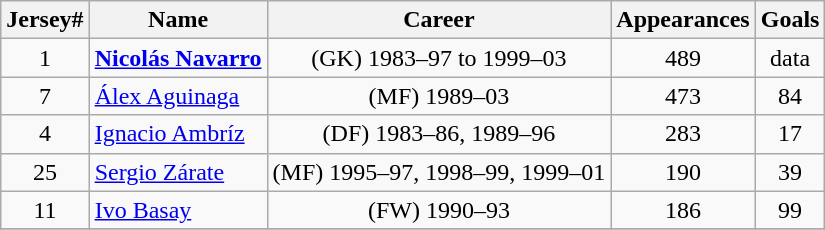<table class="wikitable sortable" style="text-align: center;">
<tr>
<th>Jersey#</th>
<th>Name</th>
<th>Career</th>
<th>Appearances</th>
<th>Goals</th>
</tr>
<tr>
<td>1</td>
<td style="text-align:left"> <strong><a href='#'>Nicolás Navarro</a></strong></td>
<td>(GK) 1983–97 to 1999–03</td>
<td>489</td>
<td>data</td>
</tr>
<tr>
<td>7</td>
<td style="text-align:left"> <a href='#'>Álex Aguinaga</a></td>
<td>(MF) 1989–03</td>
<td>473</td>
<td>84</td>
</tr>
<tr>
<td>4</td>
<td style="text-align:left"> <a href='#'>Ignacio Ambríz</a></td>
<td>(DF) 1983–86, 1989–96</td>
<td>283</td>
<td>17</td>
</tr>
<tr>
<td>25</td>
<td style="text-align:left"> <a href='#'>Sergio Zárate</a></td>
<td>(MF) 1995–97, 1998–99, 1999–01</td>
<td>190</td>
<td>39</td>
</tr>
<tr>
<td>11</td>
<td style="text-align:left"> <a href='#'>Ivo Basay</a></td>
<td>(FW) 1990–93</td>
<td>186</td>
<td>99</td>
</tr>
<tr>
</tr>
</table>
